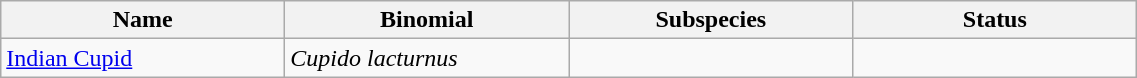<table width=60% class="wikitable">
<tr>
<th width=20%>Name</th>
<th width=20%>Binomial</th>
<th width=20%>Subspecies</th>
<th width=20%>Status</th>
</tr>
<tr>
<td><a href='#'>Indian Cupid</a><br>
</td>
<td><em>Cupido lacturnus</em></td>
<td></td>
<td></td>
</tr>
</table>
